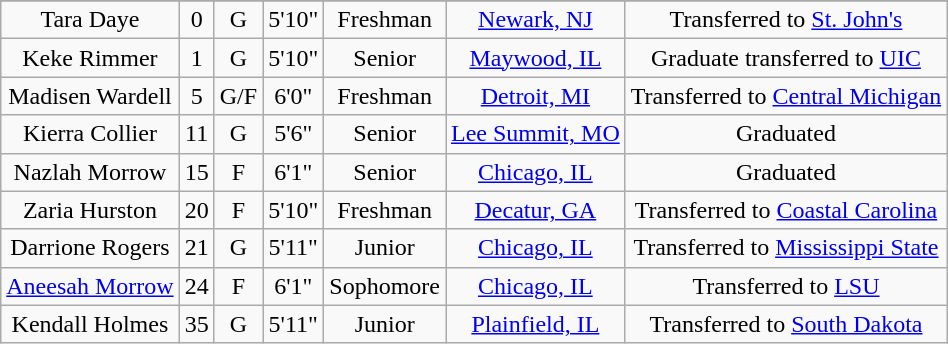<table class="wikitable sortable" style="text-align: center">
<tr align=center>
</tr>
<tr>
<td>Tara Daye</td>
<td>0</td>
<td>G</td>
<td>5'10"</td>
<td>Freshman</td>
<td><a href='#'>Newark, NJ</a></td>
<td>Transferred to <a href='#'>St. John's</a></td>
</tr>
<tr>
<td>Keke Rimmer</td>
<td>1</td>
<td>G</td>
<td>5'10"</td>
<td>Senior</td>
<td><a href='#'>Maywood, IL</a></td>
<td>Graduate transferred to <a href='#'>UIC</a></td>
</tr>
<tr>
<td>Madisen Wardell</td>
<td>5</td>
<td>G/F</td>
<td>6'0"</td>
<td>Freshman</td>
<td><a href='#'>Detroit, MI</a></td>
<td>Transferred to <a href='#'>Central Michigan</a></td>
</tr>
<tr>
<td>Kierra Collier</td>
<td>11</td>
<td>G</td>
<td>5'6"</td>
<td>Senior</td>
<td><a href='#'>Lee Summit, MO</a></td>
<td>Graduated</td>
</tr>
<tr>
<td>Nazlah Morrow</td>
<td>15</td>
<td>F</td>
<td>6'1"</td>
<td>Senior</td>
<td><a href='#'>Chicago, IL</a></td>
<td>Graduated</td>
</tr>
<tr>
<td>Zaria Hurston</td>
<td>20</td>
<td>F</td>
<td>5'10"</td>
<td>Freshman</td>
<td><a href='#'>Decatur, GA</a></td>
<td>Transferred to <a href='#'>Coastal Carolina</a></td>
</tr>
<tr>
<td>Darrione Rogers</td>
<td>21</td>
<td>G</td>
<td>5'11"</td>
<td>Junior</td>
<td><a href='#'>Chicago, IL</a></td>
<td>Transferred to <a href='#'>Mississippi State</a></td>
</tr>
<tr>
<td><a href='#'>Aneesah Morrow</a></td>
<td>24</td>
<td>F</td>
<td>6'1"</td>
<td>Sophomore</td>
<td><a href='#'>Chicago, IL</a></td>
<td>Transferred to <a href='#'>LSU</a></td>
</tr>
<tr>
<td>Kendall Holmes</td>
<td>35</td>
<td>G</td>
<td>5'11"</td>
<td>Junior</td>
<td><a href='#'>Plainfield, IL</a></td>
<td>Transferred to <a href='#'>South Dakota</a></td>
</tr>
</table>
